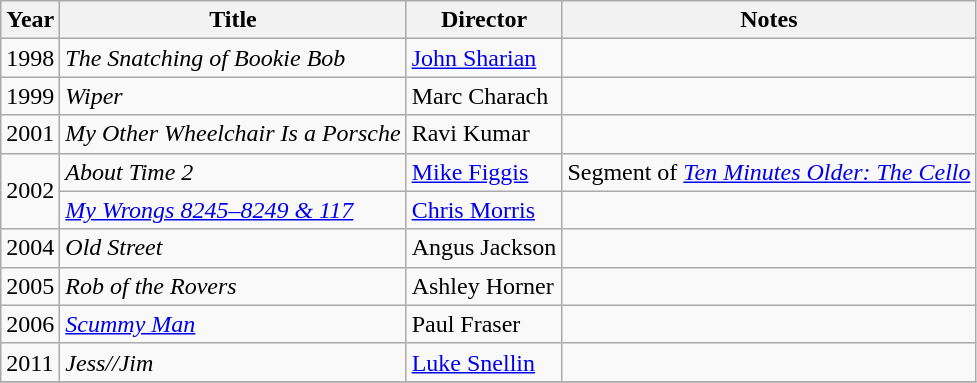<table class="wikitable">
<tr>
<th>Year</th>
<th>Title</th>
<th>Director</th>
<th>Notes</th>
</tr>
<tr>
<td>1998</td>
<td><em>The Snatching of Bookie Bob</em></td>
<td><a href='#'>John Sharian</a></td>
<td></td>
</tr>
<tr>
<td>1999</td>
<td><em>Wiper</em></td>
<td>Marc Charach</td>
<td></td>
</tr>
<tr>
<td>2001</td>
<td><em>My Other Wheelchair Is a Porsche</em></td>
<td>Ravi Kumar</td>
<td></td>
</tr>
<tr>
<td rowspan=2>2002</td>
<td><em>About Time 2</em></td>
<td><a href='#'>Mike Figgis</a></td>
<td>Segment of <em><a href='#'>Ten Minutes Older: The Cello</a></em></td>
</tr>
<tr>
<td><em><a href='#'>My Wrongs 8245–8249 & 117</a></em></td>
<td><a href='#'>Chris Morris</a></td>
<td></td>
</tr>
<tr>
<td>2004</td>
<td><em>Old Street</em></td>
<td>Angus Jackson</td>
<td></td>
</tr>
<tr>
<td>2005</td>
<td><em>Rob of the Rovers</em></td>
<td>Ashley Horner</td>
<td></td>
</tr>
<tr>
<td>2006</td>
<td><em><a href='#'>Scummy Man</a></em></td>
<td>Paul Fraser</td>
<td></td>
</tr>
<tr>
<td>2011</td>
<td><em>Jess//Jim</em></td>
<td><a href='#'>Luke Snellin</a></td>
<td></td>
</tr>
<tr>
</tr>
</table>
